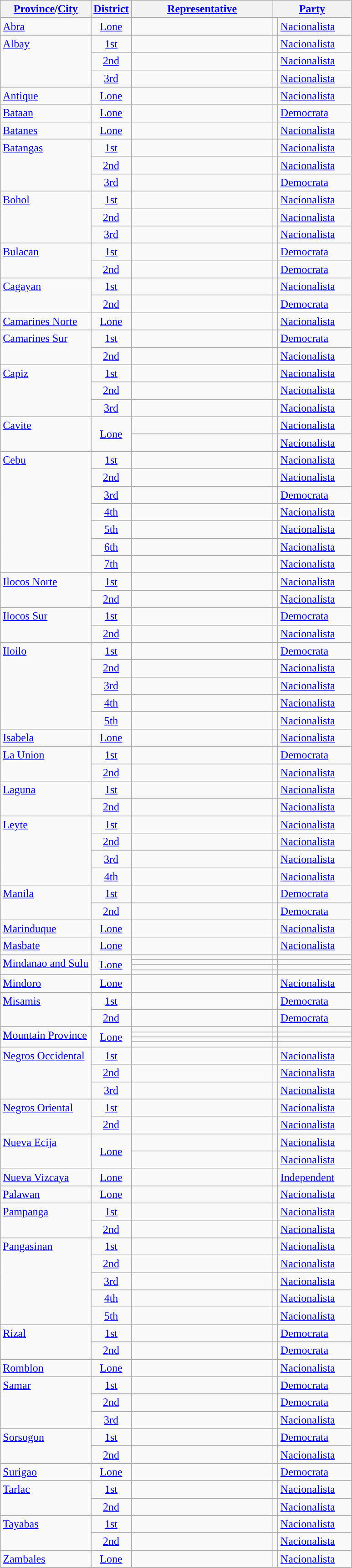<table class="wikitable sortable">
<tr>
<th><a href='#'>Province</a>/<a href='#'>City</a></th>
<th><a href='#'>District</a></th>
<th width="200px"><a href='#'>Representative</a></th>
<th colspan="2"><a href='#'>Party</a></th>
</tr>
<tr>
<td valign="top"><a href='#'>Abra</a></td>
<td align="center"><a href='#'>Lone</a></td>
<td></td>
<td></td>
<td width="100px"><a href='#'>Nacionalista</a></td>
</tr>
<tr>
<td rowspan="3" valign="top"><a href='#'>Albay</a></td>
<td align="center"><a href='#'>1st</a></td>
<td></td>
<td></td>
<td><a href='#'>Nacionalista</a></td>
</tr>
<tr>
<td align="center"><a href='#'>2nd</a></td>
<td></td>
<td></td>
<td><a href='#'>Nacionalista</a></td>
</tr>
<tr>
<td align="center"><a href='#'>3rd</a></td>
<td></td>
<td></td>
<td><a href='#'>Nacionalista</a></td>
</tr>
<tr>
<td><a href='#'>Antique</a></td>
<td align="center"><a href='#'>Lone</a></td>
<td></td>
<td></td>
<td><a href='#'>Nacionalista</a></td>
</tr>
<tr>
<td valign="top"><a href='#'>Bataan</a></td>
<td align="center"><a href='#'>Lone</a></td>
<td></td>
<td></td>
<td><a href='#'>Democrata</a></td>
</tr>
<tr>
<td valign="top"><a href='#'>Batanes</a></td>
<td align="center"><a href='#'>Lone</a></td>
<td></td>
<td></td>
<td><a href='#'>Nacionalista</a></td>
</tr>
<tr>
<td rowspan="3" valign="top"><a href='#'>Batangas</a></td>
<td align="center"><a href='#'>1st</a></td>
<td></td>
<td></td>
<td><a href='#'>Nacionalista</a></td>
</tr>
<tr>
<td align="center"><a href='#'>2nd</a></td>
<td></td>
<td></td>
<td><a href='#'>Nacionalista</a></td>
</tr>
<tr>
<td align="center"><a href='#'>3rd</a></td>
<td></td>
<td></td>
<td><a href='#'>Democrata</a></td>
</tr>
<tr>
<td rowspan="3" valign="top"><a href='#'>Bohol</a></td>
<td align="center"><a href='#'>1st</a></td>
<td></td>
<td></td>
<td><a href='#'>Nacionalista</a></td>
</tr>
<tr>
<td align="center"><a href='#'>2nd</a></td>
<td></td>
<td></td>
<td><a href='#'>Nacionalista</a></td>
</tr>
<tr>
<td align="center"><a href='#'>3rd</a></td>
<td></td>
<td></td>
<td><a href='#'>Nacionalista</a></td>
</tr>
<tr>
<td rowspan="2" valign="top"><a href='#'>Bulacan</a></td>
<td align="center"><a href='#'>1st</a></td>
<td></td>
<td></td>
<td><a href='#'>Democrata</a></td>
</tr>
<tr>
<td align="center"><a href='#'>2nd</a></td>
<td></td>
<td></td>
<td><a href='#'>Democrata</a></td>
</tr>
<tr>
<td rowspan="2" valign="top"><a href='#'>Cagayan</a></td>
<td align="center"><a href='#'>1st</a></td>
<td></td>
<td></td>
<td><a href='#'>Nacionalista</a></td>
</tr>
<tr>
<td align="center"><a href='#'>2nd</a></td>
<td></td>
<td></td>
<td><a href='#'>Democrata</a></td>
</tr>
<tr>
<td valign="top"><a href='#'>Camarines Norte</a></td>
<td align="center"><a href='#'>Lone</a></td>
<td></td>
<td></td>
<td><a href='#'>Nacionalista</a></td>
</tr>
<tr>
<td rowspan="2"  valign="top"><a href='#'>Camarines Sur</a></td>
<td align="center"><a href='#'>1st</a></td>
<td></td>
<td></td>
<td><a href='#'>Democrata</a></td>
</tr>
<tr>
<td align="center"><a href='#'>2nd</a></td>
<td></td>
<td></td>
<td><a href='#'>Nacionalista</a></td>
</tr>
<tr>
<td rowspan="3" valign="top"><a href='#'>Capiz</a></td>
<td align="center"><a href='#'>1st</a></td>
<td></td>
<td></td>
<td><a href='#'>Nacionalista</a></td>
</tr>
<tr>
<td align="center"><a href='#'>2nd</a></td>
<td></td>
<td></td>
<td><a href='#'>Nacionalista</a></td>
</tr>
<tr>
<td align="center"><a href='#'>3rd</a></td>
<td></td>
<td></td>
<td><a href='#'>Nacionalista</a></td>
</tr>
<tr>
<td rowspan="2" valign="top"><a href='#'>Cavite</a></td>
<td rowspan="2" align="center"><a href='#'>Lone</a></td>
<td></td>
<td></td>
<td><a href='#'>Nacionalista</a></td>
</tr>
<tr>
<td></td>
<td></td>
<td><a href='#'>Nacionalista</a></td>
</tr>
<tr>
<td rowspan="7" valign="top"><a href='#'>Cebu</a></td>
<td align="center"><a href='#'>1st</a></td>
<td></td>
<td></td>
<td><a href='#'>Nacionalista</a></td>
</tr>
<tr>
<td align="center"><a href='#'>2nd</a></td>
<td></td>
<td></td>
<td><a href='#'>Nacionalista</a></td>
</tr>
<tr>
<td align="center"><a href='#'>3rd</a></td>
<td></td>
<td></td>
<td><a href='#'>Democrata</a></td>
</tr>
<tr>
<td align="center"><a href='#'>4th</a></td>
<td></td>
<td></td>
<td><a href='#'>Nacionalista</a></td>
</tr>
<tr>
<td align="center"><a href='#'>5th</a></td>
<td></td>
<td></td>
<td><a href='#'>Nacionalista</a></td>
</tr>
<tr>
<td align="center"><a href='#'>6th</a></td>
<td></td>
<td></td>
<td><a href='#'>Nacionalista</a></td>
</tr>
<tr>
<td align="center"><a href='#'>7th</a></td>
<td></td>
<td></td>
<td><a href='#'>Nacionalista</a></td>
</tr>
<tr>
<td rowspan="2" valign="top"><a href='#'>Ilocos Norte</a></td>
<td align="center"><a href='#'>1st</a></td>
<td></td>
<td></td>
<td><a href='#'>Nacionalista</a></td>
</tr>
<tr>
<td align="center"><a href='#'>2nd</a></td>
<td></td>
<td></td>
<td><a href='#'>Nacionalista</a></td>
</tr>
<tr>
<td rowspan="2" valign="top"><a href='#'>Ilocos Sur</a></td>
<td align="center"><a href='#'>1st</a></td>
<td></td>
<td></td>
<td><a href='#'>Democrata</a></td>
</tr>
<tr>
<td align="center"><a href='#'>2nd</a></td>
<td></td>
<td></td>
<td><a href='#'>Nacionalista</a></td>
</tr>
<tr>
<td rowspan="5" valign="top"><a href='#'>Iloilo</a></td>
<td align="center"><a href='#'>1st</a></td>
<td></td>
<td></td>
<td><a href='#'>Democrata</a></td>
</tr>
<tr>
<td align="center"><a href='#'>2nd</a></td>
<td></td>
<td></td>
<td><a href='#'>Nacionalista</a></td>
</tr>
<tr>
<td align="center"><a href='#'>3rd</a></td>
<td></td>
<td></td>
<td><a href='#'>Nacionalista</a></td>
</tr>
<tr>
<td align="center"><a href='#'>4th</a></td>
<td></td>
<td></td>
<td><a href='#'>Nacionalista</a></td>
</tr>
<tr>
<td align="center"><a href='#'>5th</a></td>
<td></td>
<td></td>
<td><a href='#'>Nacionalista</a></td>
</tr>
<tr>
<td valign="top"><a href='#'>Isabela</a></td>
<td align="center"><a href='#'>Lone</a></td>
<td></td>
<td></td>
<td><a href='#'>Nacionalista</a></td>
</tr>
<tr>
<td rowspan="2" valign="top"><a href='#'>La Union</a></td>
<td align="center"><a href='#'>1st</a></td>
<td></td>
<td></td>
<td><a href='#'>Democrata</a></td>
</tr>
<tr>
<td align="center"><a href='#'>2nd</a></td>
<td></td>
<td></td>
<td><a href='#'>Nacionalista</a></td>
</tr>
<tr>
<td rowspan="2" valign="top"><a href='#'>Laguna</a></td>
<td align="center"><a href='#'>1st</a></td>
<td></td>
<td></td>
<td><a href='#'>Nacionalista</a></td>
</tr>
<tr>
<td align="center"><a href='#'>2nd</a></td>
<td></td>
<td></td>
<td><a href='#'>Nacionalista</a></td>
</tr>
<tr>
<td rowspan="4" valign="top"><a href='#'>Leyte</a></td>
<td align="center"><a href='#'>1st</a></td>
<td></td>
<td></td>
<td><a href='#'>Nacionalista</a></td>
</tr>
<tr>
<td align="center"><a href='#'>2nd</a></td>
<td></td>
<td></td>
<td><a href='#'>Nacionalista</a></td>
</tr>
<tr>
<td align="center"><a href='#'>3rd</a></td>
<td></td>
<td></td>
<td><a href='#'>Nacionalista</a></td>
</tr>
<tr>
<td align="center"><a href='#'>4th</a></td>
<td></td>
<td></td>
<td><a href='#'>Nacionalista</a></td>
</tr>
<tr>
<td rowspan="2" valign="top"><a href='#'>Manila</a></td>
<td align="center"><a href='#'>1st</a></td>
<td></td>
<td></td>
<td><a href='#'>Democrata</a></td>
</tr>
<tr>
<td align="center"><a href='#'>2nd</a></td>
<td></td>
<td></td>
<td><a href='#'>Democrata</a></td>
</tr>
<tr>
<td valign="top"><a href='#'>Marinduque</a></td>
<td align="center"><a href='#'>Lone</a></td>
<td></td>
<td></td>
<td><a href='#'>Nacionalista</a></td>
</tr>
<tr>
<td valign="top"><a href='#'>Masbate</a></td>
<td align="center"><a href='#'>Lone</a></td>
<td></td>
<td></td>
<td><a href='#'>Nacionalista</a></td>
</tr>
<tr>
<td rowspan="4" valign="top"><a href='#'>Mindanao and Sulu</a></td>
<td rowspan="4" align="center"><a href='#'>Lone</a></td>
<td></td>
<td></td>
<td></td>
</tr>
<tr>
<td></td>
<td></td>
<td></td>
</tr>
<tr>
<td></td>
<td></td>
<td></td>
</tr>
<tr>
<td></td>
<td></td>
<td></td>
</tr>
<tr>
<td valign="top"><a href='#'>Mindoro</a></td>
<td align="center"><a href='#'>Lone</a></td>
<td></td>
<td></td>
<td><a href='#'>Nacionalista</a></td>
</tr>
<tr>
<td rowspan="2" valign="top"><a href='#'>Misamis</a></td>
<td align="center"><a href='#'>1st</a></td>
<td></td>
<td></td>
<td><a href='#'>Democrata</a></td>
</tr>
<tr>
<td align="center"><a href='#'>2nd</a></td>
<td></td>
<td></td>
<td><a href='#'>Democrata</a></td>
</tr>
<tr>
<td rowspan="4" valign="top"><a href='#'>Mountain Province</a></td>
<td rowspan="4" align="center"><a href='#'>Lone</a></td>
<td></td>
<td></td>
<td></td>
</tr>
<tr>
<td></td>
<td></td>
<td></td>
</tr>
<tr>
<td></td>
<td></td>
<td></td>
</tr>
<tr>
<td></td>
<td></td>
<td></td>
</tr>
<tr>
<td rowspan="3" valign="top"><a href='#'>Negros Occidental</a></td>
<td align="center"><a href='#'>1st</a></td>
<td></td>
<td></td>
<td><a href='#'>Nacionalista</a></td>
</tr>
<tr>
<td align="center"><a href='#'>2nd</a></td>
<td></td>
<td></td>
<td><a href='#'>Nacionalista</a></td>
</tr>
<tr>
<td align="center"><a href='#'>3rd</a></td>
<td></td>
<td></td>
<td><a href='#'>Nacionalista</a></td>
</tr>
<tr>
<td rowspan="2" valign="top"><a href='#'>Negros Oriental</a></td>
<td align="center"><a href='#'>1st</a></td>
<td></td>
<td></td>
<td><a href='#'>Nacionalista</a></td>
</tr>
<tr>
<td align="center"><a href='#'>2nd</a></td>
<td></td>
<td></td>
<td><a href='#'>Nacionalista</a></td>
</tr>
<tr>
<td rowspan="2" valign="top"><a href='#'>Nueva Ecija</a></td>
<td rowspan="2" align="center"><a href='#'>Lone</a></td>
<td></td>
<td></td>
<td><a href='#'>Nacionalista</a></td>
</tr>
<tr>
<td></td>
<td></td>
<td><a href='#'>Nacionalista</a></td>
</tr>
<tr>
<td valign="top"><a href='#'>Nueva Vizcaya</a></td>
<td align="center"><a href='#'>Lone</a></td>
<td></td>
<td bgcolor=></td>
<td><a href='#'>Independent</a></td>
</tr>
<tr>
<td valign="top"><a href='#'>Palawan</a></td>
<td align="center"><a href='#'>Lone</a></td>
<td></td>
<td></td>
<td><a href='#'>Nacionalista</a></td>
</tr>
<tr>
<td rowspan="2" valign="top"><a href='#'>Pampanga</a></td>
<td align="center"><a href='#'>1st</a></td>
<td></td>
<td></td>
<td><a href='#'>Nacionalista</a></td>
</tr>
<tr>
<td align="center"><a href='#'>2nd</a></td>
<td></td>
<td></td>
<td><a href='#'>Nacionalista</a></td>
</tr>
<tr>
<td rowspan="5" valign="top"><a href='#'>Pangasinan</a></td>
<td align="center"><a href='#'>1st</a></td>
<td></td>
<td></td>
<td><a href='#'>Nacionalista</a></td>
</tr>
<tr>
<td align="center"><a href='#'>2nd</a></td>
<td></td>
<td></td>
<td><a href='#'>Nacionalista</a></td>
</tr>
<tr>
<td align="center"><a href='#'>3rd</a></td>
<td></td>
<td></td>
<td><a href='#'>Nacionalista</a></td>
</tr>
<tr>
<td align="center"><a href='#'>4th</a></td>
<td></td>
<td></td>
<td><a href='#'>Nacionalista</a></td>
</tr>
<tr>
<td align="center"><a href='#'>5th</a></td>
<td></td>
<td></td>
<td><a href='#'>Nacionalista</a></td>
</tr>
<tr>
<td rowspan="2" valign="top"><a href='#'>Rizal</a></td>
<td align="center"><a href='#'>1st</a></td>
<td></td>
<td></td>
<td><a href='#'>Democrata</a></td>
</tr>
<tr>
<td align="center"><a href='#'>2nd</a></td>
<td></td>
<td></td>
<td><a href='#'>Democrata</a></td>
</tr>
<tr>
<td valign="top"><a href='#'>Romblon</a></td>
<td align="center"><a href='#'>Lone</a></td>
<td></td>
<td></td>
<td><a href='#'>Nacionalista</a></td>
</tr>
<tr>
<td rowspan="3" valign="top"><a href='#'>Samar</a></td>
<td align="center"><a href='#'>1st</a></td>
<td></td>
<td></td>
<td><a href='#'>Democrata</a></td>
</tr>
<tr>
<td align="center"><a href='#'>2nd</a></td>
<td></td>
<td></td>
<td><a href='#'>Democrata</a></td>
</tr>
<tr>
<td align="center"><a href='#'>3rd</a></td>
<td></td>
<td></td>
<td><a href='#'>Nacionalista</a></td>
</tr>
<tr>
<td rowspan="2" valign="top"><a href='#'>Sorsogon</a></td>
<td align="center"><a href='#'>1st</a></td>
<td></td>
<td></td>
<td><a href='#'>Democrata</a></td>
</tr>
<tr>
<td align="center"><a href='#'>2nd</a></td>
<td></td>
<td></td>
<td><a href='#'>Nacionalista</a></td>
</tr>
<tr>
<td valign="top"><a href='#'>Surigao</a></td>
<td align="center"><a href='#'>Lone</a></td>
<td></td>
<td></td>
<td><a href='#'>Democrata</a></td>
</tr>
<tr>
<td rowspan="2" valign="top"><a href='#'>Tarlac</a></td>
<td align="center"><a href='#'>1st</a></td>
<td></td>
<td></td>
<td><a href='#'>Nacionalista</a></td>
</tr>
<tr>
<td align="center"><a href='#'>2nd</a></td>
<td></td>
<td></td>
<td><a href='#'>Nacionalista</a></td>
</tr>
<tr>
<td rowspan="2" valign="top"><a href='#'>Tayabas</a></td>
<td align="center"><a href='#'>1st</a></td>
<td></td>
<td></td>
<td><a href='#'>Nacionalista</a></td>
</tr>
<tr>
<td align="center"><a href='#'>2nd</a></td>
<td></td>
<td></td>
<td><a href='#'>Nacionalista</a></td>
</tr>
<tr>
<td valign="top"><a href='#'>Zambales</a></td>
<td align="center"><a href='#'>Lone</a></td>
<td></td>
<td></td>
<td><a href='#'>Nacionalista</a></td>
</tr>
</table>
